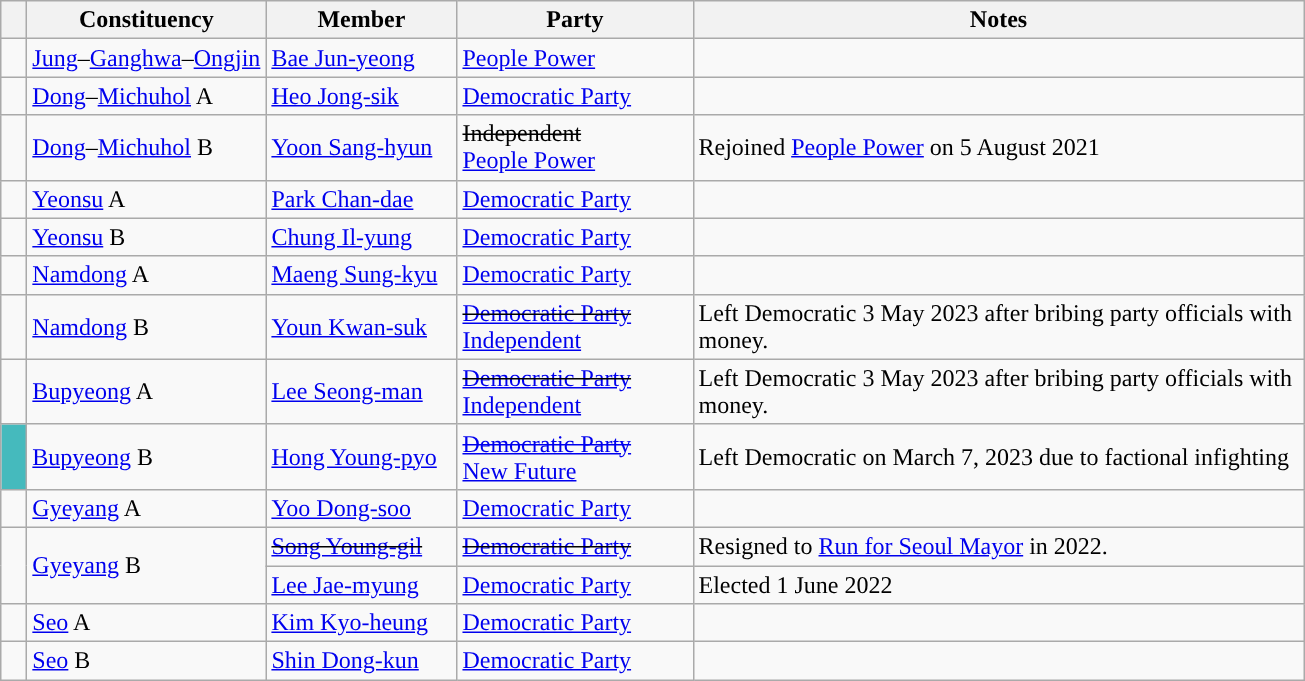<table class="wikitable sortable">
<tr>
<th scope="col" style="width:10px;" class="unsortable"></th>
<th scope="col" style="width:150px;">Constituency</th>
<th scope="col" style="width:120px;">Member</th>
<th scope="col" style="width:150px;">Party</th>
<th scope="col" style="width:400px;" class="unsortable">Notes</th>
</tr>
<tr>
<td scope="row" style="background-color:"></td>
<td><a href='#'>Jung</a>–<a href='#'>Ganghwa</a>–<a href='#'>Ongjin</a></td>
<td><a href='#'>Bae Jun-yeong</a></td>
<td><a href='#'>People Power</a></td>
<td></td>
</tr>
<tr>
<td scope="row" style="background-color:"></td>
<td><a href='#'>Dong</a>–<a href='#'>Michuhol</a> A</td>
<td><a href='#'>Heo Jong-sik</a></td>
<td><a href='#'>Democratic Party</a></td>
<td></td>
</tr>
<tr>
<td scope="row" style="background-color:"></td>
<td><a href='#'>Dong</a>–<a href='#'>Michuhol</a> B</td>
<td><a href='#'>Yoon Sang-hyun</a></td>
<td><s>Independent</s> <br> <a href='#'>People Power</a><br></td>
<td>Rejoined <a href='#'>People Power</a> on 5 August 2021</td>
</tr>
<tr>
<td scope="row" style="background-color:"></td>
<td><a href='#'>Yeonsu</a> A</td>
<td><a href='#'>Park Chan-dae</a></td>
<td><a href='#'>Democratic Party</a></td>
<td></td>
</tr>
<tr>
<td scope="row" style="background-color:"></td>
<td><a href='#'>Yeonsu</a> B</td>
<td><a href='#'>Chung Il-yung</a></td>
<td><a href='#'>Democratic Party</a></td>
<td></td>
</tr>
<tr>
<td scope="row" style="background-color:"></td>
<td><a href='#'>Namdong</a> A</td>
<td><a href='#'>Maeng Sung-kyu</a></td>
<td><a href='#'>Democratic Party</a></td>
<td></td>
</tr>
<tr>
<td scope="row" style="background-color:"></td>
<td><a href='#'>Namdong</a> B</td>
<td><a href='#'>Youn Kwan-suk</a></td>
<td><s><a href='#'>Democratic Party</a></s> <br> <a href='#'>Independent</a></td>
<td>Left Democratic 3 May 2023 after bribing party officials with money.</td>
</tr>
<tr>
<td scope="row" style="background-color:"></td>
<td><a href='#'>Bupyeong</a> A</td>
<td><a href='#'>Lee Seong-man</a></td>
<td><s><a href='#'>Democratic Party</a></s> <br> <a href='#'>Independent</a></td>
<td>Left Democratic 3 May 2023 after bribing party officials with money.</td>
</tr>
<tr>
<td scope="row" style="background-color:#45BABD"></td>
<td><a href='#'>Bupyeong</a> B</td>
<td><a href='#'>Hong Young-pyo</a></td>
<td><a href='#'><s>Democratic Party</s></a><br><a href='#'>New Future</a></td>
<td>Left Democratic on March 7, 2023 due to factional infighting</td>
</tr>
<tr>
<td scope="row" style="background-color:"></td>
<td><a href='#'>Gyeyang</a> A</td>
<td><a href='#'>Yoo Dong-soo</a></td>
<td><a href='#'>Democratic Party</a></td>
<td></td>
</tr>
<tr>
<td rowspan="2" scope="row" style="background-color:"></td>
<td rowspan="2"><a href='#'>Gyeyang</a> B</td>
<td><s><a href='#'>Song Young-gil</a></s></td>
<td><s><a href='#'>Democratic Party</a></s></td>
<td>Resigned to <a href='#'>Run for Seoul Mayor</a> in 2022.</td>
</tr>
<tr>
<td><a href='#'>Lee Jae-myung</a></td>
<td><a href='#'>Democratic Party</a></td>
<td>Elected 1 June 2022</td>
</tr>
<tr>
<td scope="row" style="background-color:"></td>
<td><a href='#'>Seo</a> A</td>
<td><a href='#'>Kim Kyo-heung</a></td>
<td><a href='#'>Democratic Party</a></td>
<td></td>
</tr>
<tr>
<td scope="row" style="background-color:"></td>
<td><a href='#'>Seo</a> B</td>
<td><a href='#'>Shin Dong-kun</a></td>
<td><a href='#'>Democratic Party</a></td>
<td></td>
</tr>
</table>
